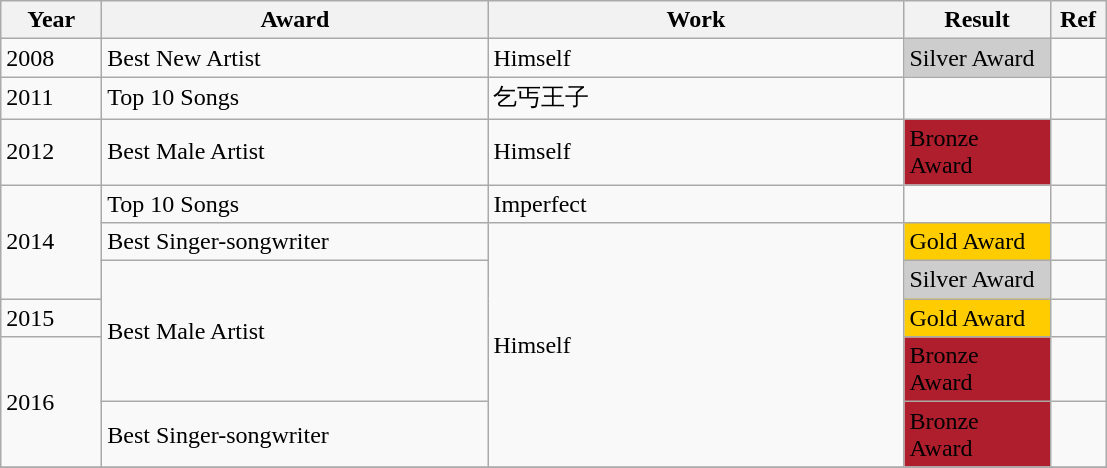<table class="wikitable">
<tr>
<th width=60>Year</th>
<th style="width:250px;">Award</th>
<th style="width:270px;">Work</th>
<th width="90">Result</th>
<th width="30">Ref</th>
</tr>
<tr>
<td>2008</td>
<td>Best New Artist</td>
<td>Himself</td>
<td style="background: #cdcdcd"><div>Silver Award</div></td>
<td></td>
</tr>
<tr>
<td>2011</td>
<td>Top 10 Songs</td>
<td>乞丐王子</td>
<td></td>
<td></td>
</tr>
<tr>
<td>2012</td>
<td>Best Male Artist</td>
<td>Himself</td>
<td .mybgcolor {background-color:#af1e2c;} style="background: #af1e2c"><div>Bronze Award</div></td>
<td></td>
</tr>
<tr>
<td rowspan="3">2014</td>
<td>Top 10 Songs</td>
<td>Imperfect</td>
<td></td>
<td></td>
</tr>
<tr>
<td>Best Singer-songwriter</td>
<td rowspan="5">Himself</td>
<td style="background:#fc0;"><div>Gold Award</div></td>
<td></td>
</tr>
<tr>
<td rowspan="3">Best Male Artist</td>
<td style="background: #cdcdcd"><div>Silver Award</div></td>
<td></td>
</tr>
<tr>
<td>2015</td>
<td style="background:#fc0;"><div>Gold Award</div></td>
<td></td>
</tr>
<tr>
<td rowspan="2">2016</td>
<td .mybgcolor {background-color:#af1e2c;} style="background: #af1e2c"><div>Bronze Award</div></td>
<td></td>
</tr>
<tr>
<td>Best Singer-songwriter</td>
<td .mybgcolor {background-color:#af1e2c;} style="background: #af1e2c"><div>Bronze Award</div></td>
<td></td>
</tr>
<tr>
</tr>
</table>
